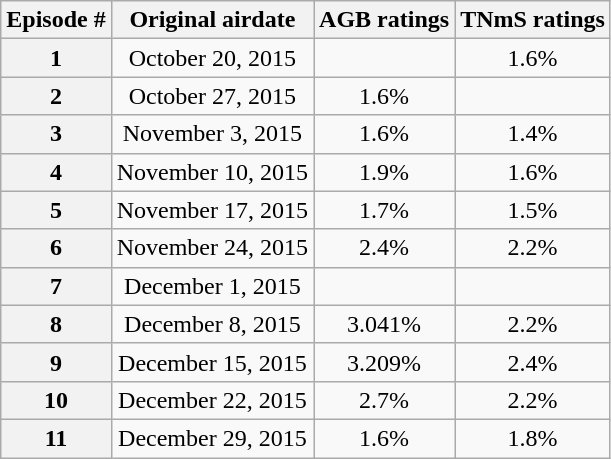<table class="wikitable sortable" style="text-align:center;">
<tr>
<th>Episode #</th>
<th>Original airdate</th>
<th>AGB ratings<br></th>
<th>TNmS ratings<br></th>
</tr>
<tr>
<th>1</th>
<td>October 20, 2015</td>
<td></td>
<td>1.6%</td>
</tr>
<tr>
<th>2</th>
<td>October 27, 2015</td>
<td>1.6%</td>
<td></td>
</tr>
<tr>
<th>3</th>
<td>November 3, 2015</td>
<td>1.6%</td>
<td>1.4%</td>
</tr>
<tr>
<th>4</th>
<td>November 10, 2015</td>
<td>1.9%</td>
<td>1.6%</td>
</tr>
<tr>
<th>5</th>
<td>November 17, 2015</td>
<td>1.7%</td>
<td>1.5%</td>
</tr>
<tr>
<th>6</th>
<td>November 24, 2015</td>
<td>2.4%</td>
<td>2.2%</td>
</tr>
<tr>
<th>7</th>
<td>December 1, 2015</td>
<td></td>
<td></td>
</tr>
<tr>
<th>8</th>
<td>December 8, 2015</td>
<td>3.041%</td>
<td>2.2%</td>
</tr>
<tr>
<th>9</th>
<td>December 15, 2015</td>
<td>3.209%</td>
<td>2.4%</td>
</tr>
<tr>
<th>10</th>
<td>December 22, 2015</td>
<td>2.7%</td>
<td>2.2%</td>
</tr>
<tr>
<th>11</th>
<td>December 29, 2015</td>
<td>1.6%</td>
<td>1.8%</td>
</tr>
</table>
